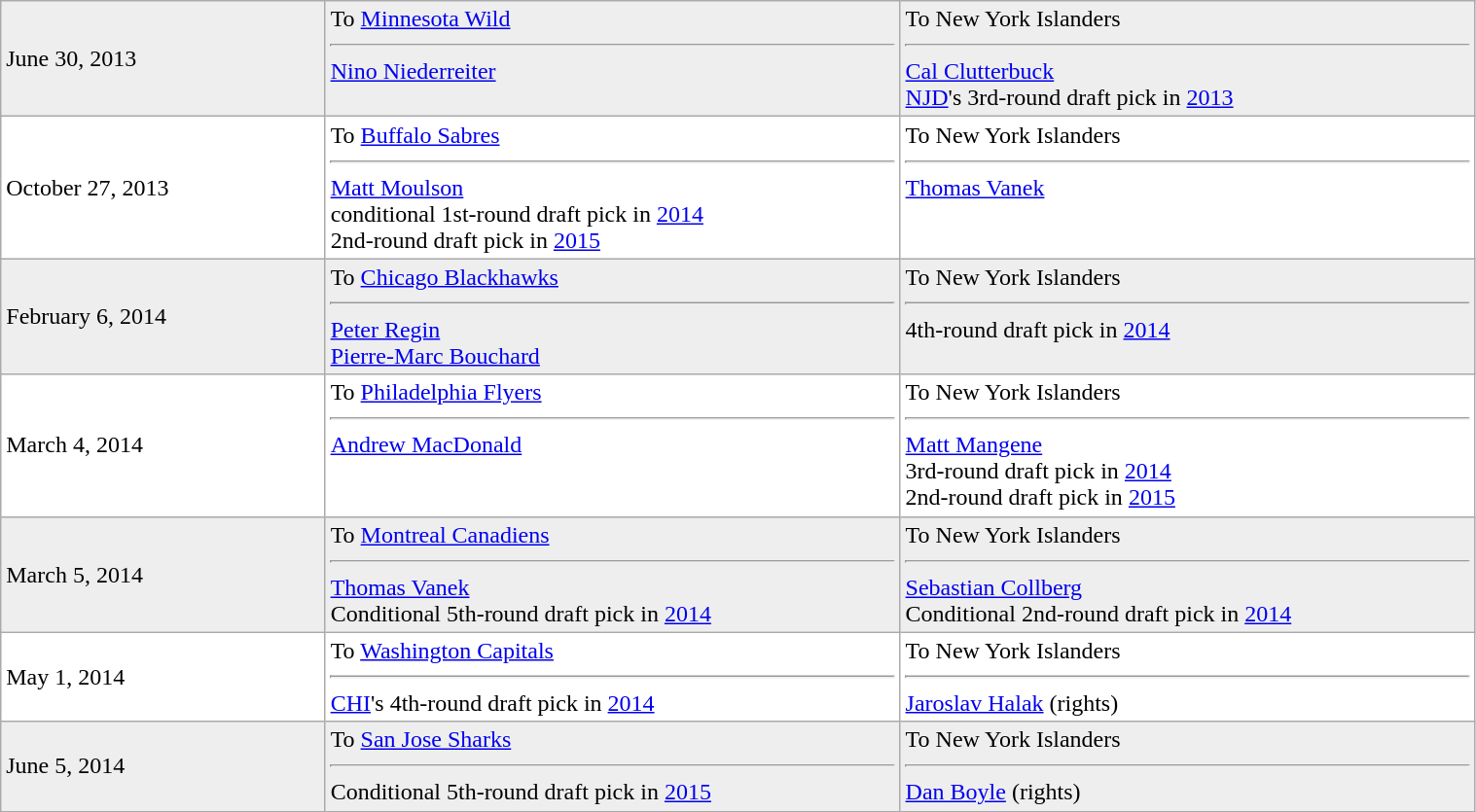<table class="wikitable" style="border:1px solid #999999; width:80%;">
<tr bgcolor="eeeeee">
<td style="width:22%;">June 30, 2013</td>
<td style="width:39%;" valign="top">To <a href='#'>Minnesota Wild</a><hr><a href='#'>Nino Niederreiter</a></td>
<td style="width:39%;" valign="top">To New York Islanders<hr><a href='#'>Cal Clutterbuck</a><br><a href='#'>NJD</a>'s 3rd-round draft pick in <a href='#'>2013</a></td>
</tr>
<tr bgcolor="ffffff">
<td>October 27, 2013</td>
<td valign="top">To <a href='#'>Buffalo Sabres</a> <hr> <a href='#'>Matt Moulson</a><br>conditional 1st-round draft pick in <a href='#'>2014</a><br>2nd-round draft pick in <a href='#'>2015</a></td>
<td valign="top">To New York Islanders<hr> <a href='#'>Thomas Vanek</a></td>
</tr>
<tr bgcolor="eeeeee">
<td>February 6, 2014</td>
<td valign="top">To <a href='#'>Chicago Blackhawks</a><hr><a href='#'>Peter Regin</a><br><a href='#'>Pierre-Marc Bouchard</a></td>
<td valign="top">To New York Islanders<hr>4th-round draft pick in <a href='#'>2014</a></td>
</tr>
<tr bgcolor="ffffff">
<td>March 4, 2014</td>
<td valign="top">To <a href='#'>Philadelphia Flyers</a><hr><a href='#'>Andrew MacDonald</a></td>
<td valign="top">To New York Islanders<hr><a href='#'>Matt Mangene</a><br>3rd-round draft pick in <a href='#'>2014</a><br>2nd-round draft pick in <a href='#'>2015</a></td>
</tr>
<tr bgcolor="eeeeee">
<td>March 5, 2014</td>
<td valign="top">To <a href='#'>Montreal Canadiens</a><hr><a href='#'>Thomas Vanek</a><br>Conditional 5th-round draft pick in <a href='#'>2014</a></td>
<td valign="top">To New York Islanders<hr><a href='#'>Sebastian Collberg</a><br>Conditional 2nd-round draft pick in <a href='#'>2014</a></td>
</tr>
<tr bgcolor="ffffff">
<td>May 1, 2014</td>
<td valign="top">To <a href='#'>Washington Capitals</a><hr><a href='#'>CHI</a>'s 4th-round draft pick in <a href='#'>2014</a></td>
<td valign="top">To New York Islanders<hr><a href='#'>Jaroslav Halak</a> (rights)</td>
</tr>
<tr bgcolor="eeeeee">
<td>June 5, 2014</td>
<td valign="top">To <a href='#'>San Jose Sharks</a><hr>Conditional 5th-round draft pick in <a href='#'>2015</a></td>
<td valign="top">To New York Islanders<hr><a href='#'>Dan Boyle</a> (rights)</td>
</tr>
</table>
